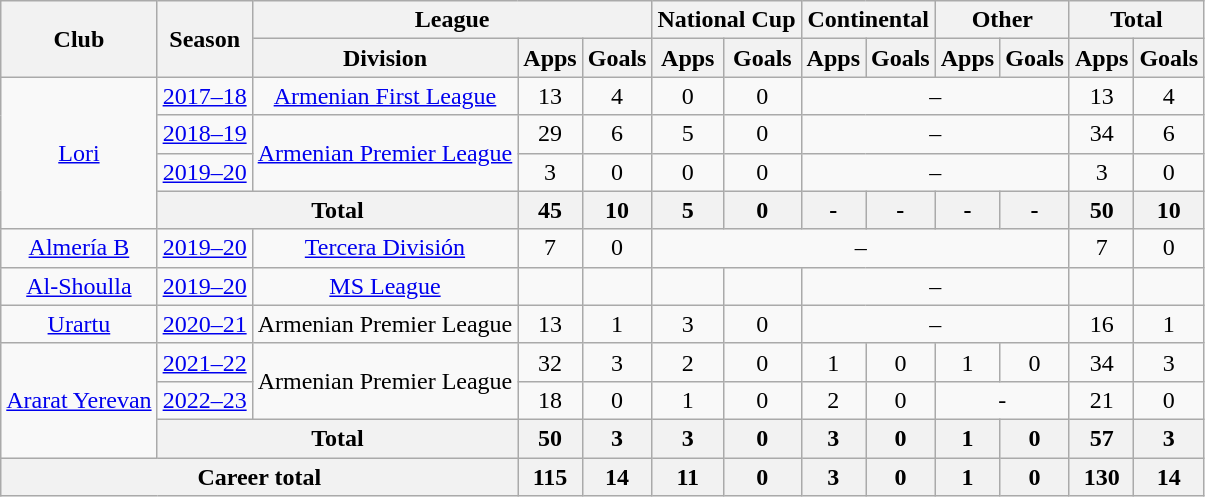<table class="wikitable" style="text-align: center">
<tr>
<th rowspan="2">Club</th>
<th rowspan="2">Season</th>
<th colspan="3">League</th>
<th colspan="2">National Cup</th>
<th colspan="2">Continental</th>
<th colspan="2">Other</th>
<th colspan="2">Total</th>
</tr>
<tr>
<th>Division</th>
<th>Apps</th>
<th>Goals</th>
<th>Apps</th>
<th>Goals</th>
<th>Apps</th>
<th>Goals</th>
<th>Apps</th>
<th>Goals</th>
<th>Apps</th>
<th>Goals</th>
</tr>
<tr>
<td rowspan="4"><a href='#'>Lori</a></td>
<td><a href='#'>2017–18</a></td>
<td><a href='#'>Armenian First League</a></td>
<td>13</td>
<td>4</td>
<td>0</td>
<td>0</td>
<td colspan="4">–</td>
<td>13</td>
<td>4</td>
</tr>
<tr>
<td><a href='#'>2018–19</a></td>
<td rowspan="2"><a href='#'>Armenian Premier League</a></td>
<td>29</td>
<td>6</td>
<td>5</td>
<td>0</td>
<td colspan="4">–</td>
<td>34</td>
<td>6</td>
</tr>
<tr>
<td><a href='#'>2019–20</a></td>
<td>3</td>
<td>0</td>
<td>0</td>
<td>0</td>
<td colspan="4">–</td>
<td>3</td>
<td>0</td>
</tr>
<tr>
<th colspan="2">Total</th>
<th>45</th>
<th>10</th>
<th>5</th>
<th>0</th>
<th>-</th>
<th>-</th>
<th>-</th>
<th>-</th>
<th>50</th>
<th>10</th>
</tr>
<tr>
<td><a href='#'>Almería B</a></td>
<td><a href='#'>2019–20</a></td>
<td><a href='#'>Tercera División</a></td>
<td>7</td>
<td>0</td>
<td colspan="6">–</td>
<td>7</td>
<td>0</td>
</tr>
<tr>
<td><a href='#'>Al-Shoulla</a></td>
<td><a href='#'>2019–20</a></td>
<td><a href='#'>MS League</a></td>
<td></td>
<td></td>
<td></td>
<td></td>
<td colspan="4">–</td>
<td></td>
<td></td>
</tr>
<tr>
<td><a href='#'>Urartu</a></td>
<td><a href='#'>2020–21</a></td>
<td>Armenian Premier League</td>
<td>13</td>
<td>1</td>
<td>3</td>
<td>0</td>
<td colspan="4">–</td>
<td>16</td>
<td>1</td>
</tr>
<tr>
<td rowspan="3"><a href='#'>Ararat Yerevan</a></td>
<td><a href='#'>2021–22</a></td>
<td rowspan="2">Armenian Premier League</td>
<td>32</td>
<td>3</td>
<td>2</td>
<td>0</td>
<td>1</td>
<td>0</td>
<td>1</td>
<td>0</td>
<td>34</td>
<td>3</td>
</tr>
<tr>
<td><a href='#'>2022–23</a></td>
<td>18</td>
<td>0</td>
<td>1</td>
<td>0</td>
<td>2</td>
<td>0</td>
<td colspan="2">-</td>
<td>21</td>
<td>0</td>
</tr>
<tr>
<th colspan="2">Total</th>
<th>50</th>
<th>3</th>
<th>3</th>
<th>0</th>
<th>3</th>
<th>0</th>
<th>1</th>
<th>0</th>
<th>57</th>
<th>3</th>
</tr>
<tr>
<th colspan="3">Career total</th>
<th>115</th>
<th>14</th>
<th>11</th>
<th>0</th>
<th>3</th>
<th>0</th>
<th>1</th>
<th>0</th>
<th>130</th>
<th>14</th>
</tr>
</table>
